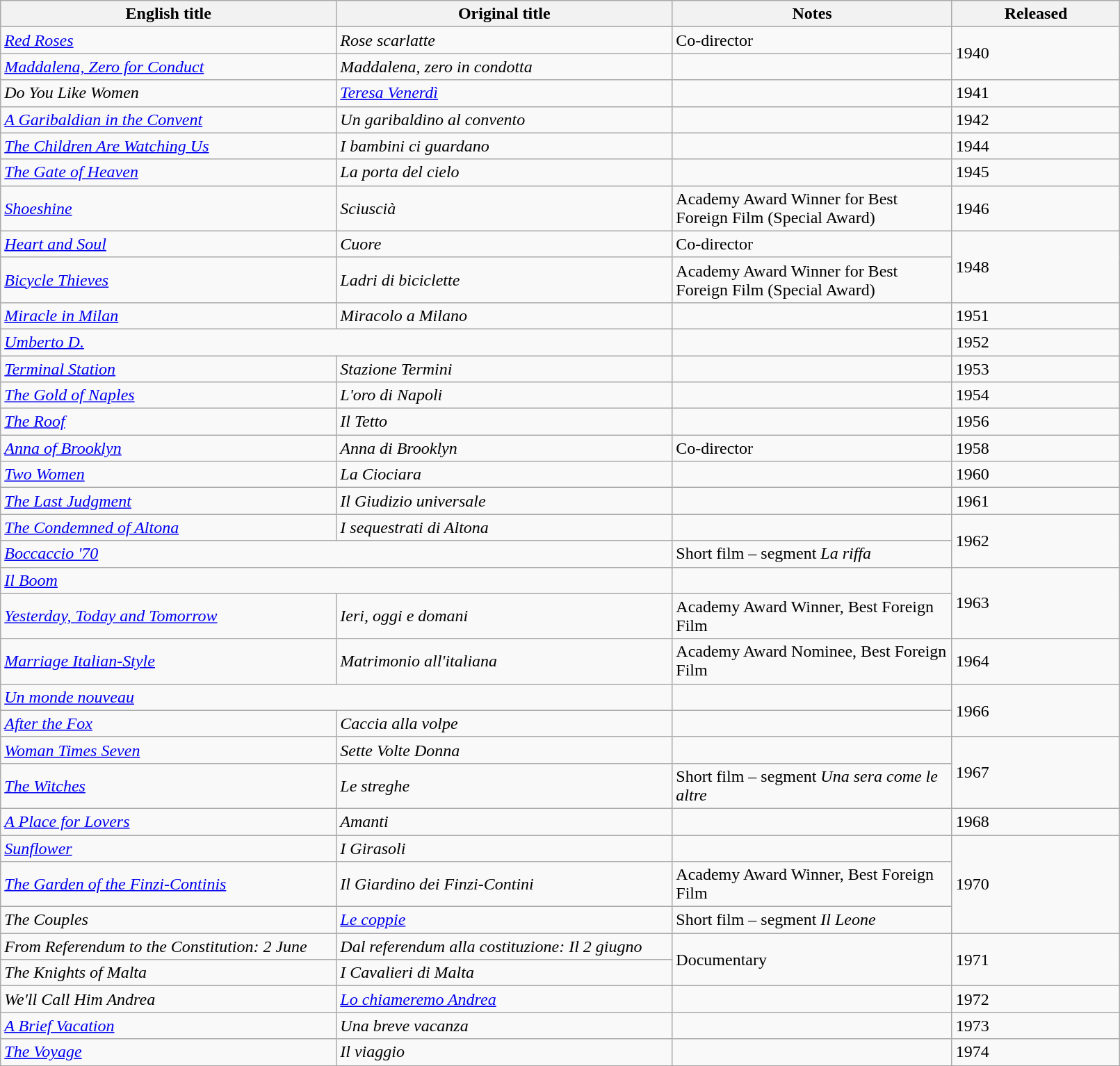<table class="sortable wikitable" width=85% cellpadding="5">
<tr>
<th width="30%">English title</th>
<th width="30%">Original title</th>
<th width="25%">Notes</th>
<th width="15%">Released</th>
</tr>
<tr>
<td><em><a href='#'>Red Roses</a></em></td>
<td><em>Rose scarlatte</em></td>
<td>Co-director</td>
<td rowspan="2">1940</td>
</tr>
<tr>
<td><em><a href='#'>Maddalena, Zero for Conduct</a></em></td>
<td><em>Maddalena, zero in condotta</em></td>
<td></td>
</tr>
<tr>
<td><em>Do You Like Women</em></td>
<td><em><a href='#'>Teresa Venerdì</a></em></td>
<td></td>
<td>1941</td>
</tr>
<tr>
<td><em><a href='#'>A Garibaldian in the Convent</a></em></td>
<td><em>Un garibaldino al convento</em></td>
<td></td>
<td>1942</td>
</tr>
<tr>
<td><em><a href='#'>The Children Are Watching Us</a></em></td>
<td><em>I bambini ci guardano</em></td>
<td></td>
<td>1944</td>
</tr>
<tr>
<td><em><a href='#'>The Gate of Heaven</a></em></td>
<td><em>La porta del cielo</em></td>
<td></td>
<td>1945</td>
</tr>
<tr>
<td><em><a href='#'>Shoeshine</a></em></td>
<td><em>Sciuscià</em></td>
<td>Academy Award Winner for Best Foreign Film (Special Award)</td>
<td>1946</td>
</tr>
<tr>
<td><em><a href='#'>Heart and Soul</a></em></td>
<td><em>Cuore</em></td>
<td>Co-director</td>
<td rowspan="2">1948</td>
</tr>
<tr>
<td><em><a href='#'>Bicycle Thieves</a></em></td>
<td><em>Ladri di biciclette</em></td>
<td>Academy Award Winner for Best Foreign Film (Special Award)</td>
</tr>
<tr>
<td><em><a href='#'>Miracle in Milan</a></em></td>
<td><em>Miracolo a Milano</em></td>
<td></td>
<td>1951</td>
</tr>
<tr>
<td colspan="2"><em><a href='#'>Umberto D.</a></em></td>
<td></td>
<td>1952</td>
</tr>
<tr>
<td><em><a href='#'>Terminal Station</a></em></td>
<td><em>Stazione Termini</em></td>
<td></td>
<td>1953</td>
</tr>
<tr>
<td><em><a href='#'>The Gold of Naples</a></em></td>
<td><em>L'oro di Napoli</em></td>
<td></td>
<td>1954</td>
</tr>
<tr>
<td><em><a href='#'>The Roof</a></em></td>
<td><em>Il Tetto</em></td>
<td></td>
<td>1956</td>
</tr>
<tr>
<td><em><a href='#'>Anna of Brooklyn</a></em></td>
<td><em>Anna di Brooklyn</em></td>
<td>Co-director</td>
<td>1958</td>
</tr>
<tr>
<td><em><a href='#'>Two Women</a></em></td>
<td><em>La Ciociara</em></td>
<td></td>
<td>1960</td>
</tr>
<tr>
<td><em><a href='#'>The Last Judgment</a></em></td>
<td><em>Il Giudizio universale</em></td>
<td></td>
<td>1961</td>
</tr>
<tr>
<td><em><a href='#'>The Condemned of Altona</a></em></td>
<td><em>I sequestrati di Altona</em></td>
<td></td>
<td rowspan="2">1962</td>
</tr>
<tr>
<td colspan="2"><em><a href='#'>Boccaccio '70</a></em></td>
<td>Short film – segment <em>La riffa</em></td>
</tr>
<tr>
<td colspan="2"><em><a href='#'>Il Boom</a></em></td>
<td></td>
<td rowspan="2">1963</td>
</tr>
<tr>
<td><em><a href='#'>Yesterday, Today and Tomorrow</a></em></td>
<td><em>Ieri, oggi e domani</em></td>
<td>Academy Award Winner, Best Foreign Film</td>
</tr>
<tr>
<td><em><a href='#'>Marriage Italian-Style</a></em></td>
<td><em>Matrimonio all'italiana</em></td>
<td>Academy Award Nominee, Best Foreign Film</td>
<td>1964</td>
</tr>
<tr>
<td colspan="2"><em><a href='#'>Un monde nouveau</a></em></td>
<td></td>
<td rowspan="2">1966</td>
</tr>
<tr>
<td><em><a href='#'>After the Fox</a></em></td>
<td><em>Caccia alla volpe</em></td>
<td></td>
</tr>
<tr>
<td><em><a href='#'>Woman Times Seven</a></em></td>
<td><em>Sette Volte Donna</em></td>
<td></td>
<td rowspan="2">1967</td>
</tr>
<tr>
<td><em><a href='#'>The Witches</a></em></td>
<td><em>Le streghe</em></td>
<td>Short film – segment <em>Una sera come le altre</em></td>
</tr>
<tr>
<td><em><a href='#'>A Place for Lovers</a></em></td>
<td><em>Amanti</em></td>
<td></td>
<td>1968</td>
</tr>
<tr>
<td><em><a href='#'>Sunflower</a></em></td>
<td><em>I Girasoli</em></td>
<td></td>
<td rowspan="3">1970</td>
</tr>
<tr>
<td><em><a href='#'>The Garden of the Finzi-Continis</a></em></td>
<td><em>Il Giardino dei Finzi-Contini</em></td>
<td>Academy Award Winner, Best Foreign Film</td>
</tr>
<tr>
<td><em>The Couples</em></td>
<td><em><a href='#'>Le coppie</a></em></td>
<td>Short film – segment <em>Il Leone</em></td>
</tr>
<tr>
<td><em>From Referendum to the Constitution: 2 June</em></td>
<td><em>Dal referendum alla costituzione: Il 2 giugno</em></td>
<td rowspan="2">Documentary</td>
<td rowspan="2">1971</td>
</tr>
<tr>
<td><em>The Knights of Malta</em></td>
<td><em>I Cavalieri di Malta</em></td>
</tr>
<tr>
<td><em>We'll Call Him Andrea</em></td>
<td><em><a href='#'>Lo chiameremo Andrea</a></em></td>
<td></td>
<td>1972</td>
</tr>
<tr>
<td><em><a href='#'>A Brief Vacation</a></em></td>
<td><em>Una breve vacanza</em></td>
<td></td>
<td>1973</td>
</tr>
<tr>
<td><em><a href='#'>The Voyage</a></em></td>
<td><em>Il viaggio</em></td>
<td></td>
<td>1974</td>
</tr>
<tr>
</tr>
</table>
